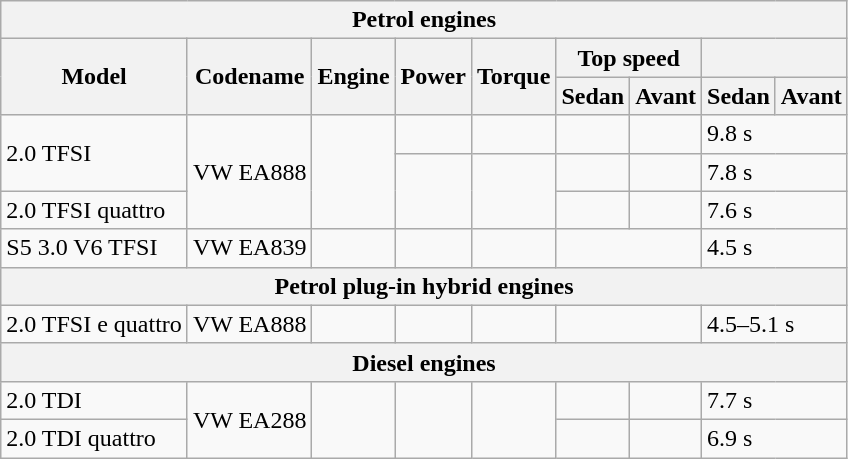<table class="wikitable collapsible">
<tr>
<th colspan="9" style="text-align:center">Petrol engines</th>
</tr>
<tr>
<th rowspan="2">Model</th>
<th rowspan="2">Codename</th>
<th rowspan="2">Engine</th>
<th rowspan="2">Power</th>
<th rowspan="2">Torque</th>
<th colspan="2">Top speed</th>
<th colspan="2"></th>
</tr>
<tr>
<th>Sedan</th>
<th>Avant</th>
<th>Sedan</th>
<th>Avant</th>
</tr>
<tr>
<td rowspan="2">2.0 TFSI</td>
<td rowspan="3">VW EA888</td>
<td rowspan="3"></td>
<td></td>
<td></td>
<td></td>
<td></td>
<td colspan="2">9.8 s</td>
</tr>
<tr>
<td rowspan="2"></td>
<td rowspan="2"></td>
<td></td>
<td></td>
<td colspan="2">7.8 s</td>
</tr>
<tr>
<td>2.0 TFSI quattro</td>
<td></td>
<td></td>
<td colspan="2">7.6 s</td>
</tr>
<tr>
<td>S5 3.0 V6 TFSI</td>
<td>VW EA839</td>
<td></td>
<td></td>
<td></td>
<td colspan="2"></td>
<td colspan="2">4.5 s</td>
</tr>
<tr>
<th colspan="9" style="text-align:center">Petrol plug-in hybrid engines</th>
</tr>
<tr>
<td>2.0 TFSI e quattro</td>
<td>VW EA888</td>
<td></td>
<td></td>
<td></td>
<td colspan="2"></td>
<td colspan="2">4.5–5.1 s</td>
</tr>
<tr>
<th colspan="9">Diesel engines</th>
</tr>
<tr>
<td>2.0 TDI</td>
<td rowspan="2">VW EA288</td>
<td rowspan="2"></td>
<td rowspan="2"></td>
<td rowspan="2"></td>
<td></td>
<td></td>
<td colspan="2">7.7 s</td>
</tr>
<tr>
<td>2.0 TDI quattro</td>
<td></td>
<td></td>
<td colspan="2">6.9 s</td>
</tr>
</table>
